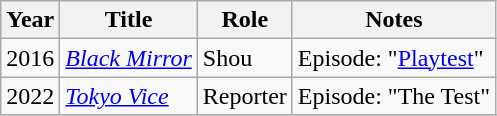<table class="wikitable sortable">
<tr>
<th>Year</th>
<th>Title</th>
<th>Role</th>
<th>Notes</th>
</tr>
<tr>
<td>2016</td>
<td><em><a href='#'>Black Mirror</a></em></td>
<td>Shou</td>
<td>Episode: "<a href='#'>Playtest</a>"</td>
</tr>
<tr>
<td>2022</td>
<td><em><a href='#'>Tokyo Vice</a></em></td>
<td>Reporter</td>
<td>Episode: "The Test"</td>
</tr>
<tr>
</tr>
</table>
